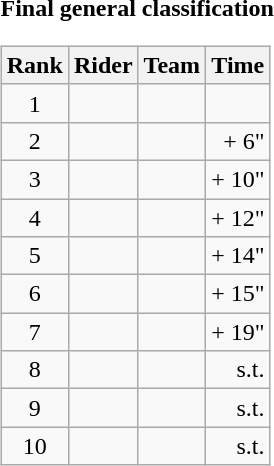<table>
<tr>
<td><strong>Final general classification</strong><br><table class="wikitable">
<tr>
<th scope="col">Rank</th>
<th scope="col">Rider</th>
<th scope="col">Team</th>
<th scope="col">Time</th>
</tr>
<tr>
<td style="text-align:center;">1</td>
<td> </td>
<td></td>
<td style="text-align:right;"></td>
</tr>
<tr>
<td style="text-align:center;">2</td>
<td></td>
<td></td>
<td style="text-align:right;">+ 6"</td>
</tr>
<tr>
<td style="text-align:center;">3</td>
<td></td>
<td></td>
<td style="text-align:right;">+ 10"</td>
</tr>
<tr>
<td style="text-align:center;">4</td>
<td></td>
<td></td>
<td style="text-align:right;">+ 12"</td>
</tr>
<tr>
<td style="text-align:center;">5</td>
<td></td>
<td></td>
<td style="text-align:right;">+ 14"</td>
</tr>
<tr>
<td style="text-align:center;">6</td>
<td></td>
<td></td>
<td style="text-align:right;">+ 15"</td>
</tr>
<tr>
<td style="text-align:center;">7</td>
<td></td>
<td></td>
<td style="text-align:right;">+ 19"</td>
</tr>
<tr>
<td style="text-align:center;">8</td>
<td></td>
<td></td>
<td style="text-align:right;">s.t.</td>
</tr>
<tr>
<td style="text-align:center;">9</td>
<td></td>
<td></td>
<td style="text-align:right;">s.t.</td>
</tr>
<tr>
<td style="text-align:center;">10</td>
<td></td>
<td></td>
<td style="text-align:right;">s.t.</td>
</tr>
</table>
</td>
</tr>
</table>
